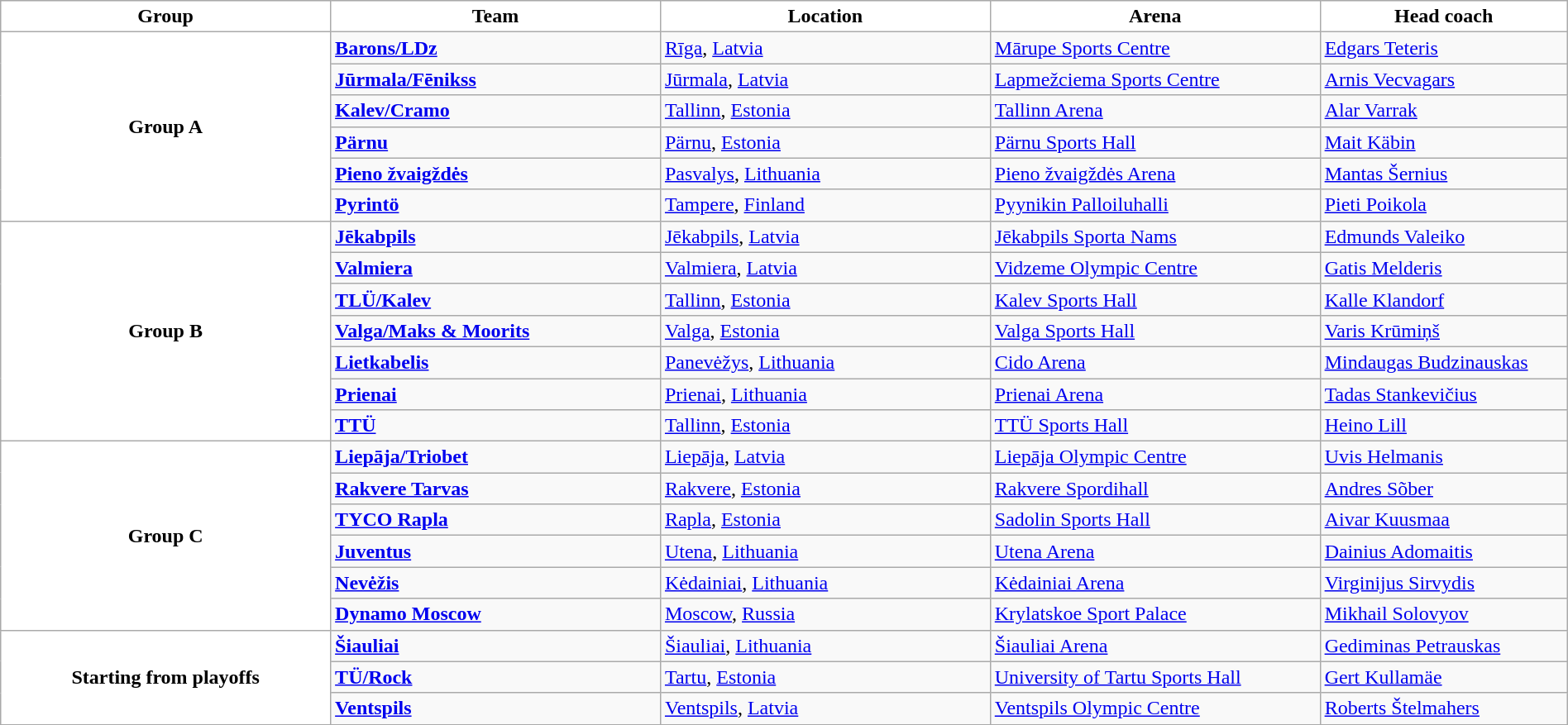<table class="wikitable" style="width:100%; text-align:left">
<tr>
<th style="background:white; width:20%">Group</th>
<th style="background:white; width:20%">Team</th>
<th style="background:white; width:20%">Location</th>
<th style="background:white; width:20%">Arena</th>
<th style="background:white; width:15%">Head coach</th>
</tr>
<tr>
<th style="background:white;" rowspan="6">Group A</th>
<td><strong><a href='#'>Barons/LDz</a></strong></td>
<td> <a href='#'>Rīga</a>, <a href='#'>Latvia</a></td>
<td><a href='#'>Mārupe Sports Centre</a></td>
<td> <a href='#'>Edgars Teteris</a></td>
</tr>
<tr>
<td><strong><a href='#'>Jūrmala/Fēnikss</a></strong></td>
<td> <a href='#'>Jūrmala</a>, <a href='#'>Latvia</a></td>
<td><a href='#'>Lapmežciema Sports Centre</a></td>
<td> <a href='#'>Arnis Vecvagars</a></td>
</tr>
<tr>
<td><strong><a href='#'>Kalev/Cramo</a></strong></td>
<td> <a href='#'>Tallinn</a>, <a href='#'>Estonia</a></td>
<td><a href='#'>Tallinn Arena</a></td>
<td> <a href='#'>Alar Varrak</a></td>
</tr>
<tr>
<td><strong><a href='#'>Pärnu</a></strong></td>
<td> <a href='#'>Pärnu</a>, <a href='#'>Estonia</a></td>
<td><a href='#'>Pärnu Sports Hall</a></td>
<td> <a href='#'>Mait Käbin</a></td>
</tr>
<tr>
<td><strong><a href='#'>Pieno žvaigždės</a></strong></td>
<td> <a href='#'>Pasvalys</a>, <a href='#'>Lithuania</a></td>
<td><a href='#'>Pieno žvaigždės Arena</a></td>
<td> <a href='#'>Mantas Šernius</a></td>
</tr>
<tr>
<td><strong><a href='#'>Pyrintö</a></strong></td>
<td> <a href='#'>Tampere</a>, <a href='#'>Finland</a></td>
<td><a href='#'>Pyynikin Palloiluhalli</a></td>
<td> <a href='#'>Pieti Poikola</a></td>
</tr>
<tr>
<th style="background:white;" rowspan="7">Group B</th>
<td><strong><a href='#'>Jēkabpils</a></strong></td>
<td> <a href='#'>Jēkabpils</a>, <a href='#'>Latvia</a></td>
<td><a href='#'>Jēkabpils Sporta Nams</a></td>
<td> <a href='#'>Edmunds Valeiko</a></td>
</tr>
<tr>
<td><strong><a href='#'>Valmiera</a></strong></td>
<td> <a href='#'>Valmiera</a>, <a href='#'>Latvia</a></td>
<td><a href='#'>Vidzeme Olympic Centre</a></td>
<td> <a href='#'>Gatis Melderis</a></td>
</tr>
<tr>
<td><strong><a href='#'>TLÜ/Kalev</a></strong></td>
<td> <a href='#'>Tallinn</a>, <a href='#'>Estonia</a></td>
<td><a href='#'>Kalev Sports Hall</a></td>
<td> <a href='#'>Kalle Klandorf</a></td>
</tr>
<tr>
<td><strong><a href='#'>Valga/Maks & Moorits</a></strong></td>
<td> <a href='#'>Valga</a>, <a href='#'>Estonia</a></td>
<td><a href='#'>Valga Sports Hall</a></td>
<td> <a href='#'>Varis Krūmiņš</a></td>
</tr>
<tr>
<td><strong><a href='#'>Lietkabelis</a></strong></td>
<td> <a href='#'>Panevėžys</a>, <a href='#'>Lithuania</a></td>
<td><a href='#'>Cido Arena</a></td>
<td> <a href='#'>Mindaugas Budzinauskas</a></td>
</tr>
<tr>
<td><strong><a href='#'>Prienai</a></strong></td>
<td> <a href='#'>Prienai</a>, <a href='#'>Lithuania</a></td>
<td><a href='#'>Prienai Arena</a></td>
<td> <a href='#'>Tadas Stankevičius</a></td>
</tr>
<tr>
<td><strong><a href='#'>TTÜ</a></strong></td>
<td> <a href='#'>Tallinn</a>, <a href='#'>Estonia</a></td>
<td><a href='#'>TTÜ Sports Hall</a></td>
<td> <a href='#'>Heino Lill</a></td>
</tr>
<tr>
<th style="background:white;" rowspan="6">Group C</th>
<td><strong><a href='#'>Liepāja/Triobet</a></strong></td>
<td> <a href='#'>Liepāja</a>, <a href='#'>Latvia</a></td>
<td><a href='#'>Liepāja Olympic Centre</a></td>
<td> <a href='#'>Uvis Helmanis</a></td>
</tr>
<tr>
<td><strong><a href='#'>Rakvere Tarvas</a></strong></td>
<td> <a href='#'>Rakvere</a>, <a href='#'>Estonia</a></td>
<td><a href='#'>Rakvere Spordihall</a></td>
<td> <a href='#'>Andres Sõber</a></td>
</tr>
<tr>
<td><strong><a href='#'>TYCO Rapla</a></strong></td>
<td> <a href='#'>Rapla</a>, <a href='#'>Estonia</a></td>
<td><a href='#'>Sadolin Sports Hall</a></td>
<td> <a href='#'>Aivar Kuusmaa</a></td>
</tr>
<tr>
<td><strong><a href='#'>Juventus</a></strong></td>
<td> <a href='#'>Utena</a>, <a href='#'>Lithuania</a></td>
<td><a href='#'>Utena Arena</a></td>
<td> <a href='#'>Dainius Adomaitis</a></td>
</tr>
<tr>
<td><strong><a href='#'>Nevėžis</a></strong></td>
<td> <a href='#'>Kėdainiai</a>, <a href='#'>Lithuania</a></td>
<td><a href='#'>Kėdainiai Arena</a></td>
<td> <a href='#'>Virginijus Sirvydis</a></td>
</tr>
<tr>
<td><strong><a href='#'>Dynamo Moscow</a></strong></td>
<td> <a href='#'>Moscow</a>, <a href='#'>Russia</a></td>
<td><a href='#'>Krylatskoe Sport Palace</a></td>
<td> <a href='#'>Mikhail Solovyov</a></td>
</tr>
<tr>
<th style="background:white;" rowspan="3">Starting from playoffs</th>
<td><strong><a href='#'>Šiauliai</a></strong></td>
<td> <a href='#'>Šiauliai</a>, <a href='#'>Lithuania</a></td>
<td><a href='#'>Šiauliai Arena</a></td>
<td> <a href='#'>Gediminas Petrauskas</a></td>
</tr>
<tr>
<td><strong><a href='#'>TÜ/Rock</a></strong></td>
<td> <a href='#'>Tartu</a>, <a href='#'>Estonia</a></td>
<td><a href='#'>University of Tartu Sports Hall</a></td>
<td> <a href='#'>Gert Kullamäe</a></td>
</tr>
<tr>
<td><strong><a href='#'>Ventspils</a></strong></td>
<td> <a href='#'>Ventspils</a>, <a href='#'>Latvia</a></td>
<td><a href='#'>Ventspils Olympic Centre</a></td>
<td> <a href='#'>Roberts Štelmahers</a></td>
</tr>
<tr>
</tr>
</table>
